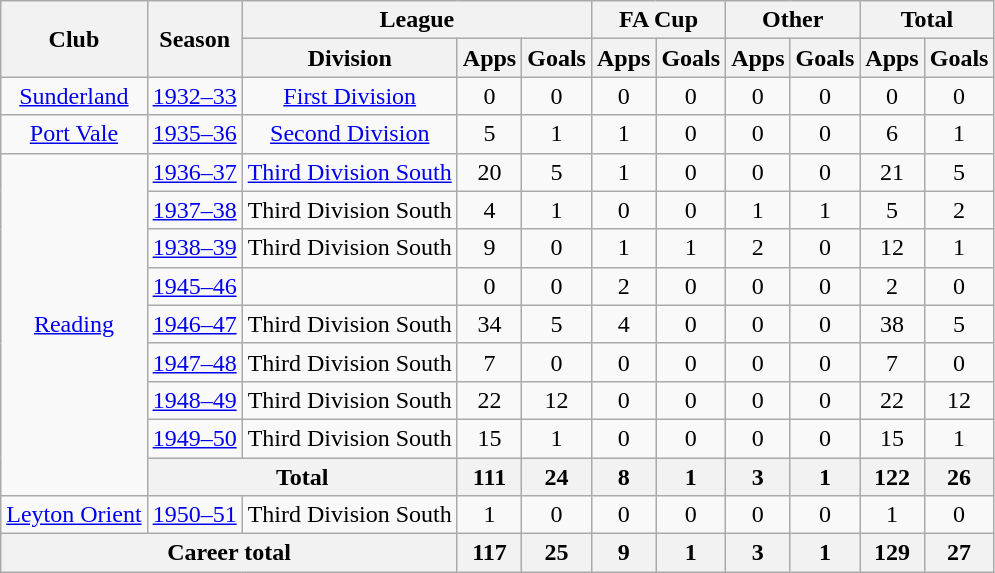<table class="wikitable" style="text-align: center;">
<tr>
<th rowspan="2">Club</th>
<th rowspan="2">Season</th>
<th colspan="3">League</th>
<th colspan="2">FA Cup</th>
<th colspan="2">Other</th>
<th colspan="2">Total</th>
</tr>
<tr>
<th>Division</th>
<th>Apps</th>
<th>Goals</th>
<th>Apps</th>
<th>Goals</th>
<th>Apps</th>
<th>Goals</th>
<th>Apps</th>
<th>Goals</th>
</tr>
<tr>
<td><a href='#'>Sunderland</a></td>
<td><a href='#'>1932–33</a></td>
<td><a href='#'>First Division</a></td>
<td>0</td>
<td>0</td>
<td>0</td>
<td>0</td>
<td>0</td>
<td>0</td>
<td>0</td>
<td>0</td>
</tr>
<tr>
<td><a href='#'>Port Vale</a></td>
<td><a href='#'>1935–36</a></td>
<td><a href='#'>Second Division</a></td>
<td>5</td>
<td>1</td>
<td>1</td>
<td>0</td>
<td>0</td>
<td>0</td>
<td>6</td>
<td>1</td>
</tr>
<tr>
<td rowspan="9"><a href='#'>Reading</a></td>
<td><a href='#'>1936–37</a></td>
<td><a href='#'>Third Division South</a></td>
<td>20</td>
<td>5</td>
<td>1</td>
<td>0</td>
<td>0</td>
<td>0</td>
<td>21</td>
<td>5</td>
</tr>
<tr>
<td><a href='#'>1937–38</a></td>
<td>Third Division South</td>
<td>4</td>
<td>1</td>
<td>0</td>
<td>0</td>
<td>1</td>
<td>1</td>
<td>5</td>
<td>2</td>
</tr>
<tr>
<td><a href='#'>1938–39</a></td>
<td>Third Division South</td>
<td>9</td>
<td>0</td>
<td>1</td>
<td>1</td>
<td>2</td>
<td>0</td>
<td>12</td>
<td>1</td>
</tr>
<tr>
<td><a href='#'>1945–46</a></td>
<td></td>
<td>0</td>
<td>0</td>
<td>2</td>
<td>0</td>
<td>0</td>
<td>0</td>
<td>2</td>
<td>0</td>
</tr>
<tr>
<td><a href='#'>1946–47</a></td>
<td>Third Division South</td>
<td>34</td>
<td>5</td>
<td>4</td>
<td>0</td>
<td>0</td>
<td>0</td>
<td>38</td>
<td>5</td>
</tr>
<tr>
<td><a href='#'>1947–48</a></td>
<td>Third Division South</td>
<td>7</td>
<td>0</td>
<td>0</td>
<td>0</td>
<td>0</td>
<td>0</td>
<td>7</td>
<td>0</td>
</tr>
<tr>
<td><a href='#'>1948–49</a></td>
<td>Third Division South</td>
<td>22</td>
<td>12</td>
<td>0</td>
<td>0</td>
<td>0</td>
<td>0</td>
<td>22</td>
<td>12</td>
</tr>
<tr>
<td><a href='#'>1949–50</a></td>
<td>Third Division South</td>
<td>15</td>
<td>1</td>
<td>0</td>
<td>0</td>
<td>0</td>
<td>0</td>
<td>15</td>
<td>1</td>
</tr>
<tr>
<th colspan="2">Total</th>
<th>111</th>
<th>24</th>
<th>8</th>
<th>1</th>
<th>3</th>
<th>1</th>
<th>122</th>
<th>26</th>
</tr>
<tr>
<td><a href='#'>Leyton Orient</a></td>
<td><a href='#'>1950–51</a></td>
<td>Third Division South</td>
<td>1</td>
<td>0</td>
<td>0</td>
<td>0</td>
<td>0</td>
<td>0</td>
<td>1</td>
<td>0</td>
</tr>
<tr>
<th colspan="3">Career total</th>
<th>117</th>
<th>25</th>
<th>9</th>
<th>1</th>
<th>3</th>
<th>1</th>
<th>129</th>
<th>27</th>
</tr>
</table>
